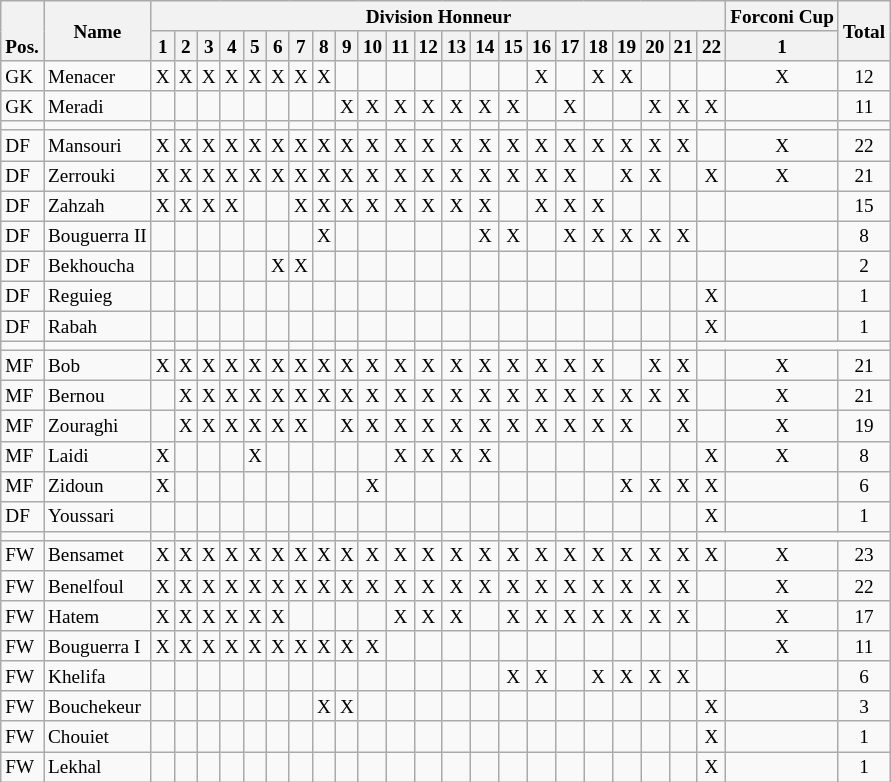<table class="wikitable sortable alternance"  style="font-size:80%; text-align:center; line-height:14px;">
<tr>
<th rowspan="2" valign="bottom">Pos.</th>
<th rowspan="2">Name</th>
<th colspan="22" width="80">Division Honneur</th>
<th>Forconi Cup</th>
<th rowspan="2">Total</th>
</tr>
<tr>
<th>1</th>
<th>2</th>
<th>3</th>
<th>4</th>
<th>5</th>
<th>6</th>
<th>7</th>
<th>8</th>
<th>9</th>
<th>10</th>
<th>11</th>
<th>12</th>
<th>13</th>
<th>14</th>
<th>15</th>
<th>16</th>
<th>17</th>
<th>18</th>
<th>19</th>
<th>20</th>
<th>21</th>
<th>22</th>
<th>1</th>
</tr>
<tr>
<td align="left">GK</td>
<td align="left"> Menacer</td>
<td>X</td>
<td>X</td>
<td>X</td>
<td>X</td>
<td>X</td>
<td>X</td>
<td>X</td>
<td>X</td>
<td></td>
<td></td>
<td></td>
<td></td>
<td></td>
<td></td>
<td></td>
<td>X</td>
<td></td>
<td>X</td>
<td>X</td>
<td></td>
<td></td>
<td></td>
<td>X</td>
<td>12</td>
</tr>
<tr>
<td align="left">GK</td>
<td align="left"> Meradi</td>
<td></td>
<td></td>
<td></td>
<td></td>
<td></td>
<td></td>
<td></td>
<td></td>
<td>X</td>
<td>X</td>
<td>X</td>
<td>X</td>
<td>X</td>
<td>X</td>
<td>X</td>
<td></td>
<td>X</td>
<td></td>
<td></td>
<td>X</td>
<td>X</td>
<td>X</td>
<td></td>
<td>11</td>
</tr>
<tr>
<td align="left"></td>
<td></td>
<td></td>
<td></td>
<td></td>
<td></td>
<td></td>
<td></td>
<td></td>
<td></td>
<td></td>
<td></td>
<td></td>
<td></td>
<td></td>
<td></td>
<td></td>
<td></td>
<td></td>
<td></td>
<td></td>
<td></td>
<td></td>
<td></td>
<td></td>
</tr>
<tr>
<td align="left">DF</td>
<td align="left"> Mansouri</td>
<td>X</td>
<td>X</td>
<td>X</td>
<td>X</td>
<td>X</td>
<td>X</td>
<td>X</td>
<td>X</td>
<td>X</td>
<td>X</td>
<td>X</td>
<td>X</td>
<td>X</td>
<td>X</td>
<td>X</td>
<td>X</td>
<td>X</td>
<td>X</td>
<td>X</td>
<td>X</td>
<td>X</td>
<td></td>
<td>X</td>
<td>22</td>
</tr>
<tr>
<td align="left">DF</td>
<td align="left"> Zerrouki</td>
<td>X</td>
<td>X</td>
<td>X</td>
<td>X</td>
<td>X</td>
<td>X</td>
<td>X</td>
<td>X</td>
<td>X</td>
<td>X</td>
<td>X</td>
<td>X</td>
<td>X</td>
<td>X</td>
<td>X</td>
<td>X</td>
<td>X</td>
<td></td>
<td>X</td>
<td>X</td>
<td></td>
<td>X</td>
<td>X</td>
<td>21</td>
</tr>
<tr>
<td align="left">DF</td>
<td align="left"> Zahzah</td>
<td>X</td>
<td>X</td>
<td>X</td>
<td>X</td>
<td></td>
<td></td>
<td>X</td>
<td>X</td>
<td>X</td>
<td>X</td>
<td>X</td>
<td>X</td>
<td>X</td>
<td>X</td>
<td></td>
<td>X</td>
<td>X</td>
<td>X</td>
<td></td>
<td></td>
<td></td>
<td></td>
<td></td>
<td>15</td>
</tr>
<tr>
<td align="left">DF</td>
<td align="left"> Bouguerra II</td>
<td></td>
<td></td>
<td></td>
<td></td>
<td></td>
<td></td>
<td></td>
<td>X</td>
<td></td>
<td></td>
<td></td>
<td></td>
<td></td>
<td>X</td>
<td>X</td>
<td></td>
<td>X</td>
<td>X</td>
<td>X</td>
<td>X</td>
<td>X</td>
<td></td>
<td></td>
<td>8</td>
</tr>
<tr>
<td align="left">DF</td>
<td align="left"> Bekhoucha</td>
<td></td>
<td></td>
<td></td>
<td></td>
<td></td>
<td>X</td>
<td>X</td>
<td></td>
<td></td>
<td></td>
<td></td>
<td></td>
<td></td>
<td></td>
<td></td>
<td></td>
<td></td>
<td></td>
<td></td>
<td></td>
<td></td>
<td></td>
<td></td>
<td>2</td>
</tr>
<tr>
<td align="left">DF</td>
<td align="left"> Reguieg</td>
<td></td>
<td></td>
<td></td>
<td></td>
<td></td>
<td></td>
<td></td>
<td></td>
<td></td>
<td></td>
<td></td>
<td></td>
<td></td>
<td></td>
<td></td>
<td></td>
<td></td>
<td></td>
<td></td>
<td></td>
<td></td>
<td>X</td>
<td></td>
<td>1</td>
</tr>
<tr>
<td align="left">DF</td>
<td align="left"> Rabah</td>
<td></td>
<td></td>
<td></td>
<td></td>
<td></td>
<td></td>
<td></td>
<td></td>
<td></td>
<td></td>
<td></td>
<td></td>
<td></td>
<td></td>
<td></td>
<td></td>
<td></td>
<td></td>
<td></td>
<td></td>
<td></td>
<td>X</td>
<td></td>
<td>1</td>
</tr>
<tr>
<td align="left"></td>
<td></td>
<td></td>
<td></td>
<td></td>
<td></td>
<td></td>
<td></td>
<td></td>
<td></td>
<td></td>
<td></td>
<td></td>
<td></td>
<td></td>
<td></td>
<td></td>
<td></td>
<td></td>
<td></td>
<td></td>
<td></td>
<td></td>
</tr>
<tr>
<td align="left">MF</td>
<td align="left"> Bob</td>
<td>X</td>
<td>X</td>
<td>X</td>
<td>X</td>
<td>X</td>
<td>X</td>
<td>X</td>
<td>X</td>
<td>X</td>
<td>X</td>
<td>X</td>
<td>X</td>
<td>X</td>
<td>X</td>
<td>X</td>
<td>X</td>
<td>X</td>
<td>X</td>
<td></td>
<td>X</td>
<td>X</td>
<td></td>
<td>X</td>
<td>21</td>
</tr>
<tr>
<td align="left">MF</td>
<td align="left"> Bernou</td>
<td></td>
<td>X</td>
<td>X</td>
<td>X</td>
<td>X</td>
<td>X</td>
<td>X</td>
<td>X</td>
<td>X</td>
<td>X</td>
<td>X</td>
<td>X</td>
<td>X</td>
<td>X</td>
<td>X</td>
<td>X</td>
<td>X</td>
<td>X</td>
<td>X</td>
<td>X</td>
<td>X</td>
<td></td>
<td>X</td>
<td>21</td>
</tr>
<tr>
<td align="left">MF</td>
<td align="left"> Zouraghi</td>
<td></td>
<td>X</td>
<td>X</td>
<td>X</td>
<td>X</td>
<td>X</td>
<td>X</td>
<td></td>
<td>X</td>
<td>X</td>
<td>X</td>
<td>X</td>
<td>X</td>
<td>X</td>
<td>X</td>
<td>X</td>
<td>X</td>
<td>X</td>
<td>X</td>
<td></td>
<td>X</td>
<td></td>
<td>X</td>
<td>19</td>
</tr>
<tr>
<td align="left">MF</td>
<td align="left"> Laidi</td>
<td>X</td>
<td></td>
<td></td>
<td></td>
<td>X</td>
<td></td>
<td></td>
<td></td>
<td></td>
<td></td>
<td>X</td>
<td>X</td>
<td>X</td>
<td>X</td>
<td></td>
<td></td>
<td></td>
<td></td>
<td></td>
<td></td>
<td></td>
<td>X</td>
<td>X</td>
<td>8</td>
</tr>
<tr>
<td align="left">MF</td>
<td align="left"> Zidoun</td>
<td>X</td>
<td></td>
<td></td>
<td></td>
<td></td>
<td></td>
<td></td>
<td></td>
<td></td>
<td>X</td>
<td></td>
<td></td>
<td></td>
<td></td>
<td></td>
<td></td>
<td></td>
<td></td>
<td>X</td>
<td>X</td>
<td>X</td>
<td>X</td>
<td></td>
<td>6</td>
</tr>
<tr>
<td align="left">DF</td>
<td align="left"> Youssari</td>
<td></td>
<td></td>
<td></td>
<td></td>
<td></td>
<td></td>
<td></td>
<td></td>
<td></td>
<td></td>
<td></td>
<td></td>
<td></td>
<td></td>
<td></td>
<td></td>
<td></td>
<td></td>
<td></td>
<td></td>
<td></td>
<td>X</td>
<td></td>
<td>1</td>
</tr>
<tr>
<td align="left"></td>
<td></td>
<td></td>
<td></td>
<td></td>
<td></td>
<td></td>
<td></td>
<td></td>
<td></td>
<td></td>
<td></td>
<td></td>
<td></td>
<td></td>
<td></td>
<td></td>
<td></td>
<td></td>
<td></td>
<td></td>
<td></td>
<td></td>
</tr>
<tr>
<td align="left">FW</td>
<td align="left"> Bensamet</td>
<td>X</td>
<td>X</td>
<td>X</td>
<td>X</td>
<td>X</td>
<td>X</td>
<td>X</td>
<td>X</td>
<td>X</td>
<td>X</td>
<td>X</td>
<td>X</td>
<td>X</td>
<td>X</td>
<td>X</td>
<td>X</td>
<td>X</td>
<td>X</td>
<td>X</td>
<td>X</td>
<td>X</td>
<td>X</td>
<td>X</td>
<td>23</td>
</tr>
<tr>
<td align="left">FW</td>
<td align="left"> Benelfoul</td>
<td>X</td>
<td>X</td>
<td>X</td>
<td>X</td>
<td>X</td>
<td>X</td>
<td>X</td>
<td>X</td>
<td>X</td>
<td>X</td>
<td>X</td>
<td>X</td>
<td>X</td>
<td>X</td>
<td>X</td>
<td>X</td>
<td>X</td>
<td>X</td>
<td>X</td>
<td>X</td>
<td>X</td>
<td></td>
<td>X</td>
<td>22</td>
</tr>
<tr>
<td align="left">FW</td>
<td align="left"> Hatem</td>
<td>X</td>
<td>X</td>
<td>X</td>
<td>X</td>
<td>X</td>
<td>X</td>
<td></td>
<td></td>
<td></td>
<td></td>
<td>X</td>
<td>X</td>
<td>X</td>
<td></td>
<td>X</td>
<td>X</td>
<td>X</td>
<td>X</td>
<td>X</td>
<td>X</td>
<td>X</td>
<td></td>
<td>X</td>
<td>17</td>
</tr>
<tr>
<td align="left">FW</td>
<td align="left"> Bouguerra I</td>
<td>X</td>
<td>X</td>
<td>X</td>
<td>X</td>
<td>X</td>
<td>X</td>
<td>X</td>
<td>X</td>
<td>X</td>
<td>X</td>
<td></td>
<td></td>
<td></td>
<td></td>
<td></td>
<td></td>
<td></td>
<td></td>
<td></td>
<td></td>
<td></td>
<td></td>
<td>X</td>
<td>11</td>
</tr>
<tr>
<td align="left">FW</td>
<td align="left"> Khelifa</td>
<td></td>
<td></td>
<td></td>
<td></td>
<td></td>
<td></td>
<td></td>
<td></td>
<td></td>
<td></td>
<td></td>
<td></td>
<td></td>
<td></td>
<td>X</td>
<td>X</td>
<td></td>
<td>X</td>
<td>X</td>
<td>X</td>
<td>X</td>
<td></td>
<td></td>
<td>6</td>
</tr>
<tr>
<td align="left">FW</td>
<td align="left"> Bouchekeur</td>
<td></td>
<td></td>
<td></td>
<td></td>
<td></td>
<td></td>
<td></td>
<td>X</td>
<td>X</td>
<td></td>
<td></td>
<td></td>
<td></td>
<td></td>
<td></td>
<td></td>
<td></td>
<td></td>
<td></td>
<td></td>
<td></td>
<td>X</td>
<td></td>
<td>3</td>
</tr>
<tr>
<td align="left">FW</td>
<td align="left"> Chouiet</td>
<td></td>
<td></td>
<td></td>
<td></td>
<td></td>
<td></td>
<td></td>
<td></td>
<td></td>
<td></td>
<td></td>
<td></td>
<td></td>
<td></td>
<td></td>
<td></td>
<td></td>
<td></td>
<td></td>
<td></td>
<td></td>
<td>X</td>
<td></td>
<td>1</td>
</tr>
<tr>
<td align="left">FW</td>
<td align="left"> Lekhal</td>
<td></td>
<td></td>
<td></td>
<td></td>
<td></td>
<td></td>
<td></td>
<td></td>
<td></td>
<td></td>
<td></td>
<td></td>
<td></td>
<td></td>
<td></td>
<td></td>
<td></td>
<td></td>
<td></td>
<td></td>
<td></td>
<td>X</td>
<td></td>
<td>1</td>
</tr>
</table>
